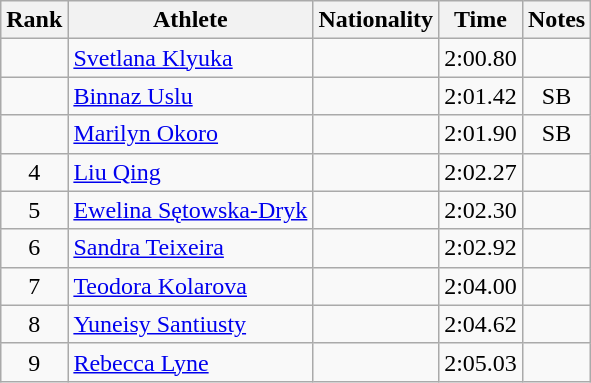<table class="wikitable sortable" style="text-align:center">
<tr>
<th>Rank</th>
<th>Athlete</th>
<th>Nationality</th>
<th>Time</th>
<th>Notes</th>
</tr>
<tr>
<td></td>
<td align="left"><a href='#'>Svetlana Klyuka</a></td>
<td align=left></td>
<td>2:00.80</td>
<td></td>
</tr>
<tr>
<td></td>
<td align="left"><a href='#'>Binnaz Uslu</a></td>
<td align=left></td>
<td>2:01.42</td>
<td>SB</td>
</tr>
<tr>
<td></td>
<td align="left"><a href='#'>Marilyn Okoro</a></td>
<td align=left></td>
<td>2:01.90</td>
<td>SB</td>
</tr>
<tr>
<td>4</td>
<td align="left"><a href='#'>Liu Qing</a></td>
<td align=left></td>
<td>2:02.27</td>
<td></td>
</tr>
<tr>
<td>5</td>
<td align="left"><a href='#'>Ewelina Sętowska-Dryk</a></td>
<td align=left></td>
<td>2:02.30</td>
<td></td>
</tr>
<tr>
<td>6</td>
<td align="left"><a href='#'>Sandra Teixeira</a></td>
<td align=left></td>
<td>2:02.92</td>
<td></td>
</tr>
<tr>
<td>7</td>
<td align="left"><a href='#'>Teodora Kolarova</a></td>
<td align=left></td>
<td>2:04.00</td>
<td></td>
</tr>
<tr>
<td>8</td>
<td align="left"><a href='#'>Yuneisy Santiusty</a></td>
<td align=left></td>
<td>2:04.62</td>
<td></td>
</tr>
<tr>
<td>9</td>
<td align="left"><a href='#'>Rebecca Lyne</a></td>
<td align=left></td>
<td>2:05.03</td>
<td></td>
</tr>
</table>
